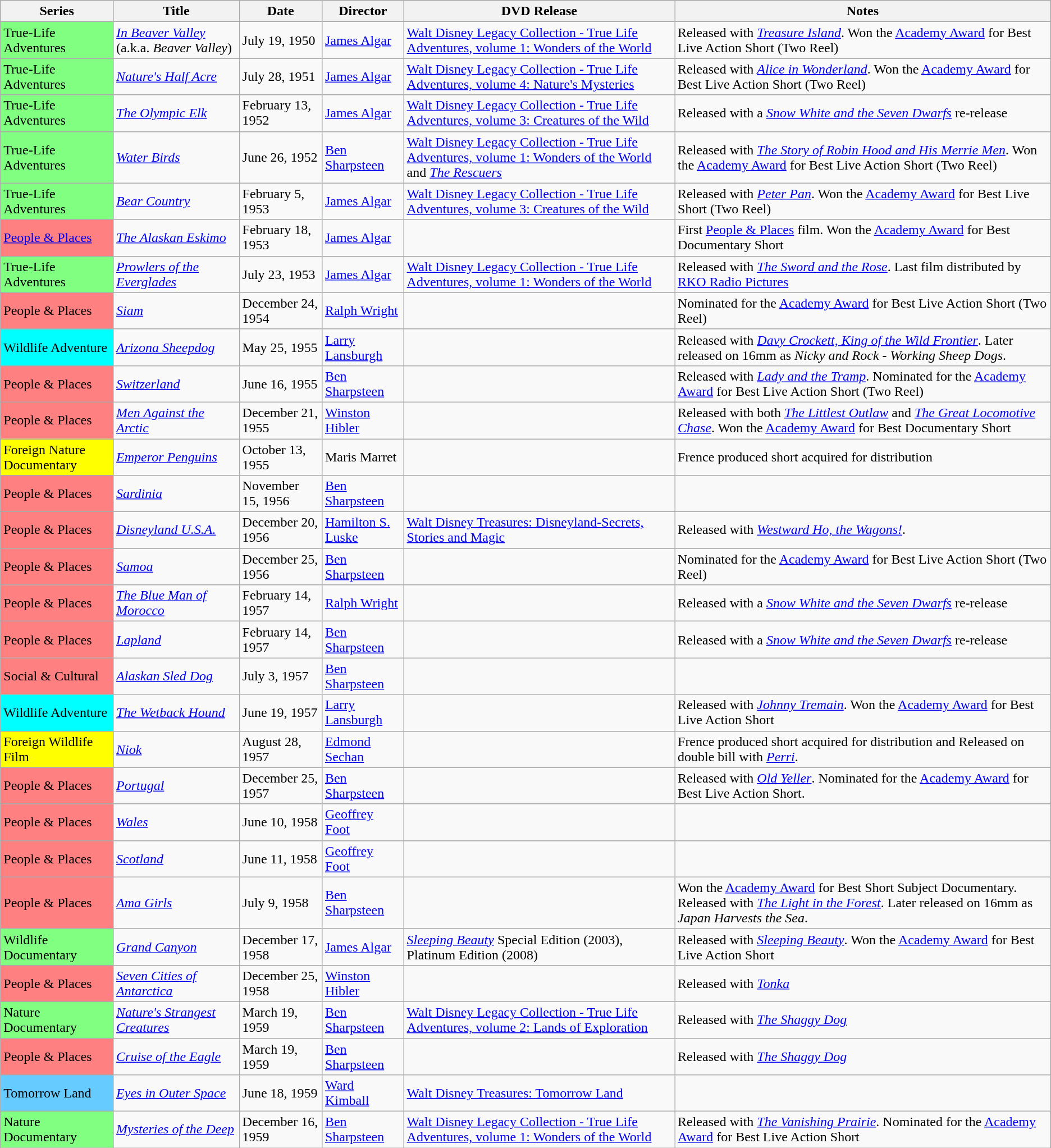<table class="wikitable sortable">
<tr>
<th>Series</th>
<th>Title</th>
<th>Date</th>
<th>Director</th>
<th>DVD Release</th>
<th>Notes</th>
</tr>
<tr>
<td bgcolor="#80ff80">True-Life Adventures</td>
<td><em><a href='#'>In Beaver Valley</a></em> (a.k.a. <em>Beaver Valley</em>)</td>
<td>July 19, 1950</td>
<td><a href='#'>James Algar</a></td>
<td><a href='#'>Walt Disney Legacy Collection - True Life Adventures, volume  1: Wonders of the World</a></td>
<td>Released with <em><a href='#'>Treasure Island</a></em>. Won the <a href='#'>Academy Award</a> for Best Live Action Short (Two Reel)</td>
</tr>
<tr>
<td bgcolor="#80ff80">True-Life Adventures</td>
<td><em><a href='#'>Nature's Half Acre</a></em></td>
<td>July 28, 1951</td>
<td><a href='#'>James Algar</a></td>
<td><a href='#'>Walt Disney Legacy Collection - True Life Adventures, volume  4: Nature's Mysteries</a></td>
<td>Released with <em><a href='#'>Alice in Wonderland</a></em>. Won the <a href='#'>Academy Award</a> for Best Live Action Short (Two Reel)</td>
</tr>
<tr>
<td bgcolor="#80ff80">True-Life Adventures</td>
<td><em><a href='#'>The Olympic Elk</a></em></td>
<td>February 13, 1952</td>
<td><a href='#'>James Algar</a></td>
<td><a href='#'>Walt Disney Legacy Collection - True Life Adventures, volume  3: Creatures of the Wild</a></td>
<td>Released with a <em><a href='#'>Snow White and the Seven Dwarfs</a></em> re-release</td>
</tr>
<tr>
<td bgcolor="#80ff80">True-Life Adventures</td>
<td><em><a href='#'>Water Birds</a></em></td>
<td>June 26, 1952</td>
<td><a href='#'>Ben Sharpsteen</a></td>
<td><a href='#'>Walt Disney Legacy Collection - True Life Adventures, volume  1: Wonders of the World</a> and <em><a href='#'>The Rescuers</a></em></td>
<td>Released with <em><a href='#'>The Story of Robin Hood and His Merrie Men</a></em>. Won the <a href='#'>Academy Award</a> for Best Live Action Short (Two Reel)</td>
</tr>
<tr>
<td bgcolor="#80ff80">True-Life Adventures</td>
<td><em><a href='#'>Bear Country</a></em></td>
<td>February 5, 1953</td>
<td><a href='#'>James Algar</a></td>
<td><a href='#'>Walt Disney Legacy Collection - True Life Adventures, volume  3: Creatures of the Wild</a></td>
<td>Released with <em><a href='#'>Peter Pan</a></em>. Won the <a href='#'>Academy Award</a> for Best Live Short (Two Reel)</td>
</tr>
<tr>
<td bgcolor="#ff8080"><a href='#'>People & Places</a></td>
<td><em><a href='#'>The Alaskan Eskimo</a></em></td>
<td>February 18, 1953</td>
<td><a href='#'>James Algar</a></td>
<td></td>
<td>First <a href='#'>People & Places</a> film. Won the <a href='#'>Academy Award</a> for Best Documentary Short</td>
</tr>
<tr>
<td bgcolor="#80ff80">True-Life Adventures</td>
<td><em><a href='#'>Prowlers of the Everglades</a></em></td>
<td>July 23, 1953</td>
<td><a href='#'>James Algar</a></td>
<td><a href='#'>Walt Disney Legacy Collection - True Life Adventures, volume  1: Wonders of the World</a></td>
<td>Released with <em><a href='#'>The Sword and the Rose</a></em>. Last film distributed by <a href='#'>RKO Radio Pictures</a></td>
</tr>
<tr>
<td bgcolor="#ff8080">People & Places</td>
<td><em><a href='#'>Siam</a></em></td>
<td>December 24, 1954</td>
<td><a href='#'>Ralph Wright</a></td>
<td></td>
<td>Nominated for the <a href='#'>Academy Award</a> for Best Live Action Short (Two Reel)</td>
</tr>
<tr>
<td bgcolor="#00ffff">Wildlife Adventure</td>
<td><em><a href='#'>Arizona Sheepdog</a></em></td>
<td>May 25, 1955</td>
<td><a href='#'>Larry Lansburgh</a></td>
<td></td>
<td>Released with <em><a href='#'>Davy Crockett, King of the Wild Frontier</a></em>. Later released on 16mm as <em>Nicky and Rock - Working Sheep Dogs</em>.</td>
</tr>
<tr>
<td bgcolor="#ff8080">People & Places</td>
<td><em><a href='#'>Switzerland</a></em></td>
<td>June 16, 1955</td>
<td><a href='#'>Ben Sharpsteen</a></td>
<td></td>
<td>Released with <em><a href='#'>Lady and the Tramp</a></em>. Nominated for the <a href='#'>Academy Award</a> for Best Live Action Short (Two Reel)</td>
</tr>
<tr>
<td bgcolor="#ff8080">People & Places</td>
<td><em><a href='#'>Men Against the Arctic</a></em></td>
<td>December 21, 1955</td>
<td><a href='#'>Winston Hibler</a></td>
<td></td>
<td>Released with both <em><a href='#'>The Littlest Outlaw</a></em> and <em><a href='#'>The Great Locomotive Chase</a></em>. Won the <a href='#'>Academy Award</a> for Best Documentary Short</td>
</tr>
<tr>
<td bgcolor="#FFFF00">Foreign Nature Documentary</td>
<td><em><a href='#'>Emperor Penguins</a></em></td>
<td>October 13, 1955</td>
<td>Maris Marret</td>
<td></td>
<td>Frence produced short acquired for distribution</td>
</tr>
<tr>
<td bgcolor="#ff8080">People & Places</td>
<td><em><a href='#'>Sardinia</a></em></td>
<td>November 15, 1956</td>
<td><a href='#'>Ben Sharpsteen</a></td>
<td></td>
<td></td>
</tr>
<tr>
<td bgcolor="#ff8080">People & Places</td>
<td><em><a href='#'>Disneyland U.S.A.</a></em></td>
<td>December 20, 1956</td>
<td><a href='#'>Hamilton S. Luske</a></td>
<td><a href='#'>Walt Disney Treasures: Disneyland-Secrets, Stories and Magic</a></td>
<td>Released with <em><a href='#'>Westward Ho, the Wagons!</a></em>.</td>
</tr>
<tr>
<td bgcolor="#ff8080">People & Places</td>
<td><em><a href='#'>Samoa</a></em></td>
<td>December 25, 1956</td>
<td><a href='#'>Ben Sharpsteen</a></td>
<td></td>
<td>Nominated for the <a href='#'>Academy Award</a> for Best Live Action Short (Two Reel)</td>
</tr>
<tr>
<td bgcolor="#ff8080">People & Places</td>
<td><em><a href='#'>The Blue Man of Morocco</a></em></td>
<td>February 14, 1957</td>
<td><a href='#'>Ralph Wright</a></td>
<td></td>
<td>Released with a <em><a href='#'>Snow White and the Seven Dwarfs</a></em> re-release</td>
</tr>
<tr>
<td bgcolor="#ff8080">People & Places</td>
<td><em><a href='#'>Lapland</a></em></td>
<td>February 14, 1957</td>
<td><a href='#'>Ben Sharpsteen</a></td>
<td></td>
<td>Released with a <em><a href='#'>Snow White and the Seven Dwarfs</a></em> re-release</td>
</tr>
<tr>
<td bgcolor="#ff8080">Social & Cultural</td>
<td><em><a href='#'>Alaskan Sled Dog</a></em></td>
<td>July 3, 1957</td>
<td><a href='#'>Ben Sharpsteen</a></td>
<td></td>
<td></td>
</tr>
<tr>
<td bgcolor="#00ffff">Wildlife Adventure</td>
<td><em><a href='#'>The Wetback Hound</a></em></td>
<td>June 19, 1957</td>
<td><a href='#'>Larry Lansburgh</a></td>
<td></td>
<td>Released with <em><a href='#'>Johnny Tremain</a></em>. Won the <a href='#'>Academy Award</a> for Best Live Action Short</td>
</tr>
<tr>
<td bgcolor="#FFFF00">Foreign Wildlife Film</td>
<td><em><a href='#'>Niok</a></em></td>
<td>August 28, 1957</td>
<td><a href='#'>Edmond Sechan</a></td>
<td></td>
<td>Frence produced short acquired for distribution and Released on double bill with <em><a href='#'>Perri</a></em>.</td>
</tr>
<tr>
<td bgcolor="#ff8080">People & Places</td>
<td><em><a href='#'>Portugal</a></em></td>
<td>December 25, 1957</td>
<td><a href='#'>Ben Sharpsteen</a></td>
<td></td>
<td>Released with <em><a href='#'>Old Yeller</a></em>. Nominated for the <a href='#'>Academy Award</a> for Best Live Action Short.</td>
</tr>
<tr>
<td bgcolor="#ff8080">People & Places</td>
<td><em><a href='#'>Wales</a></em></td>
<td>June 10, 1958</td>
<td><a href='#'>Geoffrey Foot</a></td>
<td></td>
<td></td>
</tr>
<tr>
<td bgcolor="#ff8080">People & Places</td>
<td><em><a href='#'>Scotland</a></em></td>
<td>June 11, 1958</td>
<td><a href='#'>Geoffrey Foot</a></td>
<td></td>
<td></td>
</tr>
<tr>
<td bgcolor="#ff8080">People & Places</td>
<td><em><a href='#'>Ama Girls</a></em></td>
<td>July 9, 1958</td>
<td><a href='#'>Ben Sharpsteen</a></td>
<td></td>
<td>Won the <a href='#'>Academy Award</a> for Best Short Subject Documentary. Released with <em><a href='#'>The Light in the Forest</a></em>. Later released on 16mm as <em>Japan Harvests the Sea</em>.</td>
</tr>
<tr>
<td bgcolor="#80ff80">Wildlife Documentary</td>
<td><em><a href='#'>Grand Canyon</a></em></td>
<td>December 17, 1958</td>
<td><a href='#'>James Algar</a></td>
<td><em><a href='#'>Sleeping Beauty</a></em> Special Edition (2003), Platinum Edition (2008)</td>
<td>Released with <em><a href='#'>Sleeping Beauty</a></em>. Won the <a href='#'>Academy Award</a> for Best Live Action Short</td>
</tr>
<tr>
<td bgcolor="#ff8080">People & Places</td>
<td><em><a href='#'>Seven Cities of Antarctica</a></em></td>
<td>December 25, 1958</td>
<td><a href='#'>Winston Hibler</a></td>
<td></td>
<td>Released with <em><a href='#'>Tonka</a></em></td>
</tr>
<tr>
<td bgcolor="#80ff80">Nature Documentary</td>
<td><em><a href='#'>Nature's Strangest Creatures</a></em></td>
<td>March 19, 1959</td>
<td><a href='#'>Ben Sharpsteen</a></td>
<td><a href='#'>Walt Disney Legacy Collection - True Life Adventures, volume  2: Lands of Exploration</a></td>
<td>Released with <em><a href='#'>The Shaggy Dog</a></em></td>
</tr>
<tr>
<td bgcolor="#ff8080">People & Places</td>
<td><em><a href='#'>Cruise of the Eagle</a></em> </td>
<td>March 19, 1959</td>
<td><a href='#'>Ben Sharpsteen</a></td>
<td></td>
<td>Released with <em><a href='#'>The Shaggy Dog</a></em></td>
</tr>
<tr>
<td bgcolor="#66ccff">Tomorrow Land</td>
<td><em><a href='#'>Eyes in Outer Space</a></em></td>
<td>June 18, 1959</td>
<td><a href='#'>Ward Kimball</a></td>
<td><a href='#'>Walt Disney Treasures: Tomorrow Land</a></td>
</tr>
<tr>
<td bgcolor="#80ff80">Nature Documentary</td>
<td><em><a href='#'>Mysteries of the Deep</a></em></td>
<td>December 16, 1959</td>
<td><a href='#'>Ben Sharpsteen</a></td>
<td><a href='#'>Walt Disney Legacy Collection - True Life Adventures, volume  1: Wonders of the World</a></td>
<td>Released with <em><a href='#'>The Vanishing Prairie</a></em>. Nominated for the <a href='#'>Academy Award</a> for Best Live Action Short</td>
</tr>
</table>
